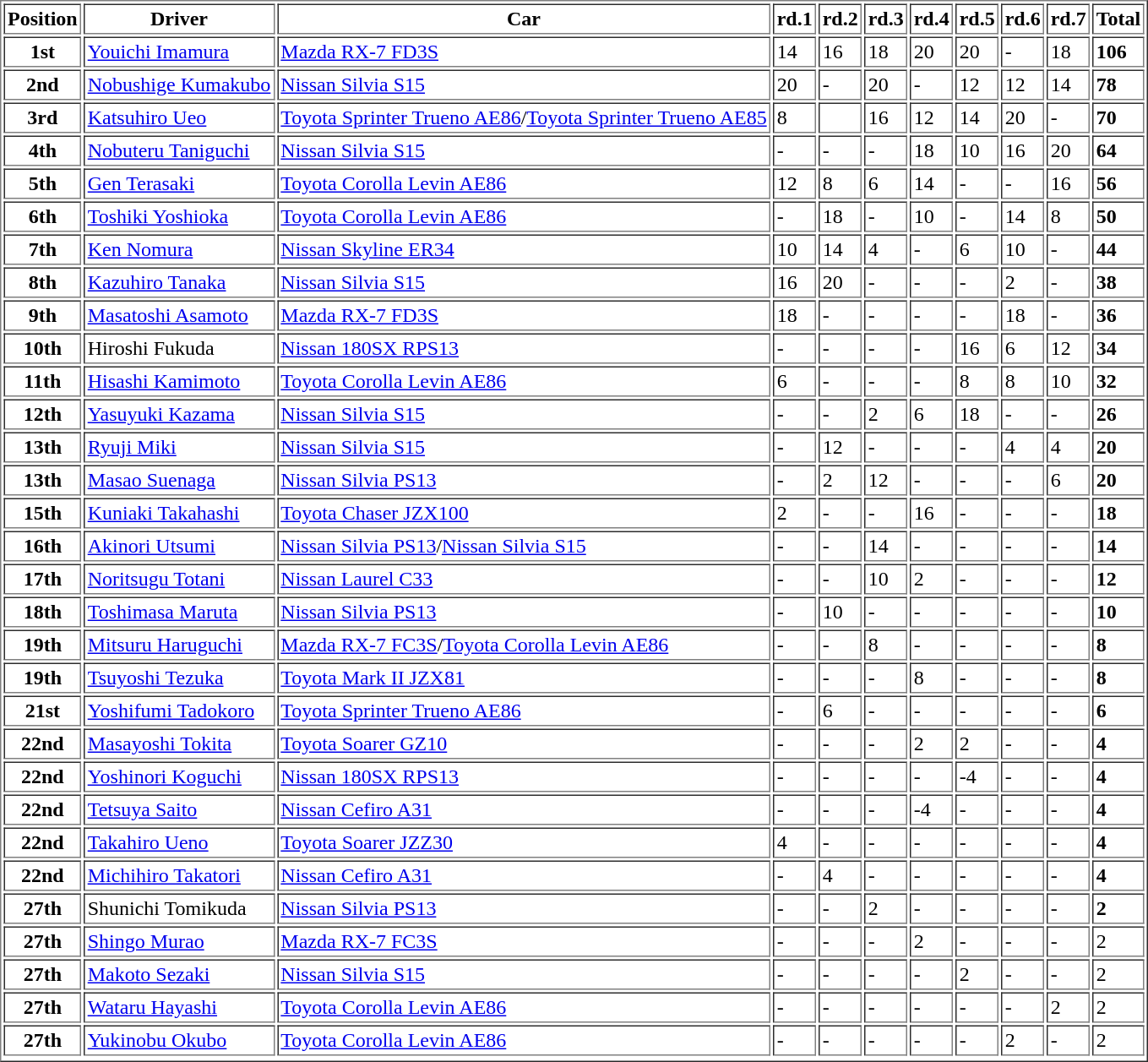<table border="1" cellpadding="2">
<tr>
<th>Position</th>
<th>Driver</th>
<th>Car</th>
<th>rd.1</th>
<th>rd.2</th>
<th>rd.3</th>
<th>rd.4</th>
<th>rd.5</th>
<th>rd.6</th>
<th>rd.7</th>
<th>Total</th>
</tr>
<tr>
<th>1st</th>
<td><a href='#'>Youichi Imamura</a></td>
<td><a href='#'>Mazda RX-7 FD3S</a></td>
<td>14</td>
<td>16</td>
<td>18</td>
<td>20</td>
<td>20</td>
<td>-</td>
<td>18</td>
<td><strong>106</strong></td>
</tr>
<tr>
<th>2nd</th>
<td><a href='#'>Nobushige Kumakubo</a></td>
<td><a href='#'>Nissan Silvia S15</a></td>
<td>20</td>
<td>-</td>
<td>20</td>
<td>-</td>
<td>12</td>
<td>12</td>
<td>14</td>
<td><strong>78</strong></td>
</tr>
<tr>
<th>3rd</th>
<td><a href='#'>Katsuhiro Ueo</a></td>
<td><a href='#'>Toyota Sprinter Trueno AE86</a>/<a href='#'>Toyota Sprinter Trueno AE85</a></td>
<td>8</td>
<td></td>
<td>16</td>
<td>12</td>
<td>14</td>
<td>20</td>
<td>-</td>
<td><strong>70</strong></td>
</tr>
<tr>
<th>4th</th>
<td><a href='#'>Nobuteru Taniguchi</a></td>
<td><a href='#'>Nissan Silvia S15</a></td>
<td>-</td>
<td>-</td>
<td>-</td>
<td>18</td>
<td>10</td>
<td>16</td>
<td>20</td>
<td><strong>64</strong></td>
</tr>
<tr>
<th>5th</th>
<td><a href='#'>Gen Terasaki</a></td>
<td><a href='#'>Toyota Corolla Levin AE86</a></td>
<td>12</td>
<td>8</td>
<td>6</td>
<td>14</td>
<td>-</td>
<td>-</td>
<td>16</td>
<td><strong>56</strong></td>
</tr>
<tr>
<th>6th</th>
<td><a href='#'>Toshiki Yoshioka</a></td>
<td><a href='#'>Toyota Corolla Levin AE86</a></td>
<td>-</td>
<td>18</td>
<td>-</td>
<td>10</td>
<td>-</td>
<td>14</td>
<td>8</td>
<td><strong>50 </strong></td>
</tr>
<tr>
<th>7th</th>
<td><a href='#'>Ken Nomura</a></td>
<td><a href='#'>Nissan Skyline ER34</a></td>
<td>10</td>
<td>14</td>
<td>4</td>
<td>-</td>
<td>6</td>
<td>10</td>
<td>-</td>
<td><strong>44</strong></td>
</tr>
<tr>
<th>8th</th>
<td><a href='#'>Kazuhiro Tanaka</a></td>
<td><a href='#'>Nissan Silvia S15</a></td>
<td>16</td>
<td>20</td>
<td>-</td>
<td>-</td>
<td>-</td>
<td>2</td>
<td>-</td>
<td><strong>38 </strong></td>
</tr>
<tr>
<th>9th</th>
<td><a href='#'>Masatoshi Asamoto</a></td>
<td><a href='#'>Mazda RX-7 FD3S</a></td>
<td>18</td>
<td>-</td>
<td>-</td>
<td>-</td>
<td>-</td>
<td>18</td>
<td>-</td>
<td><strong>36</strong></td>
</tr>
<tr>
<th>10th</th>
<td>Hiroshi Fukuda</td>
<td><a href='#'>Nissan 180SX RPS13</a></td>
<td>-</td>
<td>-</td>
<td>-</td>
<td>-</td>
<td>16</td>
<td>6</td>
<td>12</td>
<td><strong>34</strong></td>
</tr>
<tr>
<th>11th</th>
<td><a href='#'>Hisashi Kamimoto</a></td>
<td><a href='#'>Toyota Corolla Levin AE86</a></td>
<td>6</td>
<td>-</td>
<td>-</td>
<td>-</td>
<td>8</td>
<td>8</td>
<td>10</td>
<td><strong>32</strong></td>
</tr>
<tr>
<th>12th</th>
<td><a href='#'>Yasuyuki Kazama</a></td>
<td><a href='#'>Nissan Silvia S15</a></td>
<td>-</td>
<td>-</td>
<td>2</td>
<td>6</td>
<td>18</td>
<td>-</td>
<td>-</td>
<td><strong>26</strong></td>
</tr>
<tr>
<th>13th</th>
<td><a href='#'>Ryuji Miki</a></td>
<td><a href='#'>Nissan Silvia S15</a></td>
<td>-</td>
<td>12</td>
<td>-</td>
<td>-</td>
<td>-</td>
<td>4</td>
<td>4</td>
<td><strong>20</strong></td>
</tr>
<tr>
<th>13th</th>
<td><a href='#'>Masao Suenaga</a></td>
<td><a href='#'>Nissan Silvia PS13</a></td>
<td>-</td>
<td>2</td>
<td>12</td>
<td>-</td>
<td>-</td>
<td>-</td>
<td>6</td>
<td><strong>20</strong></td>
</tr>
<tr>
<th>15th</th>
<td><a href='#'>Kuniaki Takahashi</a></td>
<td><a href='#'>Toyota Chaser JZX100</a></td>
<td>2</td>
<td>-</td>
<td>-</td>
<td>16</td>
<td>-</td>
<td>-</td>
<td>-</td>
<td><strong>18</strong></td>
</tr>
<tr>
<th>16th</th>
<td><a href='#'>Akinori Utsumi</a></td>
<td><a href='#'>Nissan Silvia PS13</a>/<a href='#'>Nissan Silvia S15</a></td>
<td>-</td>
<td>-</td>
<td>14</td>
<td>-</td>
<td>-</td>
<td>-</td>
<td>-</td>
<td><strong>14</strong></td>
</tr>
<tr>
<th>17th</th>
<td><a href='#'>Noritsugu Totani</a></td>
<td><a href='#'>Nissan Laurel C33</a></td>
<td>-</td>
<td>-</td>
<td>10</td>
<td>2</td>
<td>-</td>
<td>-</td>
<td>-</td>
<td><strong>12</strong></td>
</tr>
<tr>
<th>18th</th>
<td><a href='#'>Toshimasa Maruta</a></td>
<td><a href='#'>Nissan Silvia PS13</a></td>
<td>-</td>
<td>10</td>
<td>-</td>
<td>-</td>
<td>-</td>
<td>-</td>
<td>-</td>
<td><strong>10</strong></td>
</tr>
<tr>
<th>19th</th>
<td><a href='#'>Mitsuru Haruguchi</a></td>
<td><a href='#'>Mazda RX-7 FC3S</a>/<a href='#'>Toyota Corolla Levin AE86</a></td>
<td>-</td>
<td>-</td>
<td>8</td>
<td>-</td>
<td>-</td>
<td>-</td>
<td>-</td>
<td><strong>8</strong></td>
</tr>
<tr>
<th>19th</th>
<td><a href='#'>Tsuyoshi Tezuka</a></td>
<td><a href='#'>Toyota Mark II JZX81</a></td>
<td>-</td>
<td>-</td>
<td>-</td>
<td>8</td>
<td>-</td>
<td>-</td>
<td>-</td>
<td><strong>8</strong></td>
</tr>
<tr>
<th>21st</th>
<td><a href='#'>Yoshifumi Tadokoro</a></td>
<td><a href='#'>Toyota Sprinter Trueno AE86</a></td>
<td>-</td>
<td>6</td>
<td>-</td>
<td>-</td>
<td>-</td>
<td>-</td>
<td>-</td>
<td><strong>6</strong></td>
</tr>
<tr>
<th>22nd</th>
<td><a href='#'>Masayoshi Tokita</a></td>
<td><a href='#'>Toyota Soarer GZ10</a></td>
<td>-</td>
<td>-</td>
<td>-</td>
<td>2</td>
<td>2</td>
<td>-</td>
<td>-</td>
<td><strong>4</strong></td>
</tr>
<tr>
<th>22nd</th>
<td><a href='#'>Yoshinori Koguchi</a></td>
<td><a href='#'>Nissan 180SX RPS13</a></td>
<td>-</td>
<td>-</td>
<td>-</td>
<td>-</td>
<td>-4</td>
<td>-</td>
<td>-</td>
<td><strong>4</strong></td>
</tr>
<tr>
<th>22nd</th>
<td><a href='#'>Tetsuya Saito</a></td>
<td><a href='#'>Nissan Cefiro A31</a></td>
<td>-</td>
<td>-</td>
<td>-</td>
<td>-4</td>
<td>-</td>
<td>-</td>
<td>-</td>
<td><strong>4</strong></td>
</tr>
<tr>
<th>22nd</th>
<td><a href='#'>Takahiro Ueno</a></td>
<td><a href='#'>Toyota Soarer JZZ30</a></td>
<td>4</td>
<td>-</td>
<td>-</td>
<td>-</td>
<td>-</td>
<td>-</td>
<td>-</td>
<td><strong>4</strong></td>
</tr>
<tr>
<th>22nd</th>
<td><a href='#'>Michihiro Takatori</a></td>
<td><a href='#'>Nissan Cefiro A31</a></td>
<td>-</td>
<td>4</td>
<td>-</td>
<td>-</td>
<td>-</td>
<td>-</td>
<td>-</td>
<td><strong>4</strong></td>
</tr>
<tr>
<th>27th</th>
<td>Shunichi Tomikuda</td>
<td><a href='#'>Nissan Silvia PS13</a></td>
<td>-</td>
<td>-</td>
<td>2</td>
<td>-</td>
<td>-</td>
<td>-</td>
<td>-</td>
<td><strong>2<em></td>
</tr>
<tr>
<th>27th</th>
<td><a href='#'>Shingo Murao</a></td>
<td><a href='#'>Mazda RX-7 FC3S</a></td>
<td>-</td>
<td>-</td>
<td>-</td>
<td>2</td>
<td>-</td>
<td>-</td>
<td>-</td>
<td></strong>2<strong></td>
</tr>
<tr>
<th>27th</th>
<td><a href='#'>Makoto Sezaki</a></td>
<td><a href='#'>Nissan Silvia S15</a></td>
<td>-</td>
<td>-</td>
<td>-</td>
<td>-</td>
<td>2</td>
<td>-</td>
<td>-</td>
<td></strong>2<strong></td>
</tr>
<tr>
<th>27th</th>
<td><a href='#'>Wataru Hayashi</a></td>
<td><a href='#'>Toyota Corolla Levin AE86</a></td>
<td>-</td>
<td>-</td>
<td>-</td>
<td>-</td>
<td>-</td>
<td>-</td>
<td>2</td>
<td></strong>2<strong></td>
</tr>
<tr>
<th>27th</th>
<td><a href='#'>Yukinobu Okubo</a></td>
<td><a href='#'>Toyota Corolla Levin AE86</a></td>
<td>-</td>
<td>-</td>
<td>-</td>
<td>-</td>
<td>-</td>
<td>2</td>
<td>-</td>
<td></strong>2<strong></td>
</tr>
<tr>
</tr>
</table>
